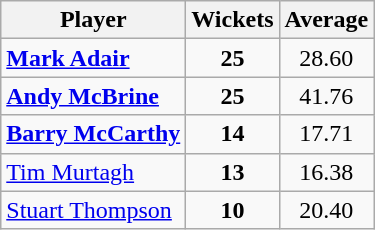<table class="wikitable sortable" style="text-align: center;">
<tr>
<th class="unsortable">Player</th>
<th>Wickets</th>
<th>Average</th>
</tr>
<tr>
<td align="left"><strong><a href='#'>Mark Adair</a></strong></td>
<td><strong>25</strong></td>
<td>28.60</td>
</tr>
<tr>
<td align="left"><strong><a href='#'>Andy McBrine</a></strong></td>
<td><strong>25</strong></td>
<td>41.76</td>
</tr>
<tr>
<td align="left"><strong><a href='#'>Barry McCarthy</a></strong></td>
<td><strong>14</strong></td>
<td>17.71</td>
</tr>
<tr>
<td align="left"><a href='#'>Tim Murtagh</a></td>
<td><strong>13</strong></td>
<td>16.38</td>
</tr>
<tr>
<td align="left"><a href='#'>Stuart Thompson</a></td>
<td><strong>10</strong></td>
<td>20.40</td>
</tr>
</table>
